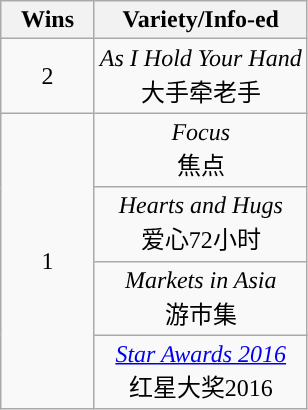<table class="wikitable plainrowheaders" style="text-align: center">
<tr>
<th scope="col" style="width:55px;" style="background-color:#EEDD82;">Wins</th>
<th scope="col" style="text-align:center;" style="background-color:#EEDD82;">Variety/Info-ed</th>
</tr>
<tr>
<td scope=row style="text-align:center">2</td>
<td><em>As I Hold Your Hand</em><br>大手牵老手</td>
</tr>
<tr>
<td rowspan=4 scope=row style="text-align:center">1</td>
<td><em>Focus</em><br>焦点</td>
</tr>
<tr>
<td><em>Hearts and Hugs</em><br>爱心72小时</td>
</tr>
<tr>
<td><em>Markets in Asia</em><br>游市集</td>
</tr>
<tr>
<td><em><a href='#'>Star Awards 2016</a></em><br>红星大奖2016</td>
</tr>
</table>
